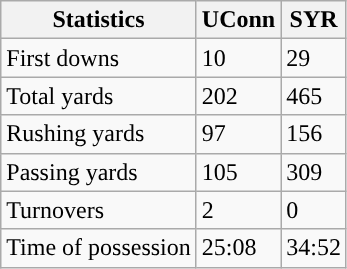<table class="wikitable">
<tr>
<th>Statistics</th>
<th>UConn</th>
<th>SYR</th>
</tr>
<tr>
<td>First downs</td>
<td>10</td>
<td>29</td>
</tr>
<tr>
<td>Total yards</td>
<td>202</td>
<td>465</td>
</tr>
<tr>
<td>Rushing yards</td>
<td>97</td>
<td>156</td>
</tr>
<tr>
<td>Passing yards</td>
<td>105</td>
<td>309</td>
</tr>
<tr>
<td>Turnovers</td>
<td>2</td>
<td>0</td>
</tr>
<tr>
<td>Time of possession</td>
<td>25:08</td>
<td>34:52</td>
</tr>
</table>
